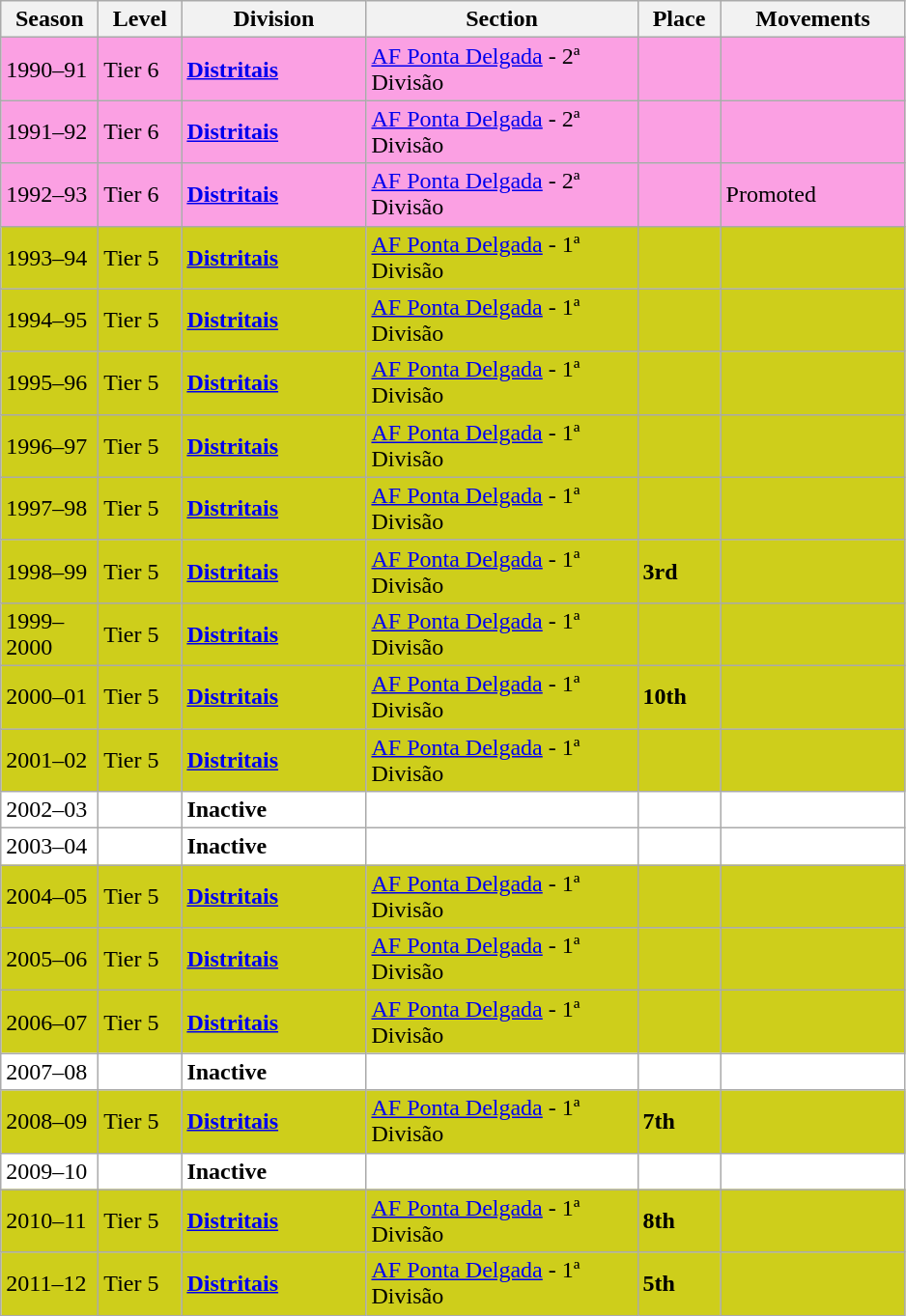<table class="wikitable" style="text-align: left;">
<tr>
<th style="width: 60px;"><strong>Season</strong></th>
<th style="width: 50px;"><strong>Level</strong></th>
<th style="width: 120px;"><strong>Division</strong></th>
<th style="width: 180px;"><strong>Section</strong></th>
<th style="width: 50px;"><strong>Place</strong></th>
<th style="width: 120px;"><strong>Movements</strong></th>
</tr>
<tr>
<td style="background:#FBA0E3;">1990–91</td>
<td style="background:#FBA0E3;">Tier 6</td>
<td style="background:#FBA0E3;"><strong><a href='#'>Distritais</a></strong></td>
<td style="background:#FBA0E3;"><a href='#'>AF Ponta Delgada</a> - 2ª Divisão</td>
<td style="background:#FBA0E3;"></td>
<td style="background:#FBA0E3;"></td>
</tr>
<tr>
<td style="background:#FBA0E3;">1991–92</td>
<td style="background:#FBA0E3;">Tier 6</td>
<td style="background:#FBA0E3;"><strong><a href='#'>Distritais</a></strong></td>
<td style="background:#FBA0E3;"><a href='#'>AF Ponta Delgada</a> - 2ª Divisão</td>
<td style="background:#FBA0E3;"></td>
<td style="background:#FBA0E3;"></td>
</tr>
<tr>
<td style="background:#FBA0E3;">1992–93</td>
<td style="background:#FBA0E3;">Tier 6</td>
<td style="background:#FBA0E3;"><strong><a href='#'>Distritais</a></strong></td>
<td style="background:#FBA0E3;"><a href='#'>AF Ponta Delgada</a> - 2ª Divisão</td>
<td style="background:#FBA0E3;"></td>
<td style="background:#FBA0E3;">Promoted</td>
</tr>
<tr>
<td style="background:#CECE1B;">1993–94</td>
<td style="background:#CECE1B;">Tier 5</td>
<td style="background:#CECE1B;"><strong><a href='#'>Distritais</a></strong></td>
<td style="background:#CECE1B;"><a href='#'>AF Ponta Delgada</a> - 1ª Divisão</td>
<td style="background:#CECE1B;"></td>
<td style="background:#CECE1B;"></td>
</tr>
<tr>
<td style="background:#CECE1B;">1994–95</td>
<td style="background:#CECE1B;">Tier 5</td>
<td style="background:#CECE1B;"><strong><a href='#'>Distritais</a></strong></td>
<td style="background:#CECE1B;"><a href='#'>AF Ponta Delgada</a> - 1ª Divisão</td>
<td style="background:#CECE1B;"></td>
<td style="background:#CECE1B;"></td>
</tr>
<tr>
<td style="background:#CECE1B;">1995–96</td>
<td style="background:#CECE1B;">Tier 5</td>
<td style="background:#CECE1B;"><strong><a href='#'>Distritais</a></strong></td>
<td style="background:#CECE1B;"><a href='#'>AF Ponta Delgada</a> - 1ª Divisão</td>
<td style="background:#CECE1B;"></td>
<td style="background:#CECE1B;"></td>
</tr>
<tr>
<td style="background:#CECE1B;">1996–97</td>
<td style="background:#CECE1B;">Tier 5</td>
<td style="background:#CECE1B;"><strong><a href='#'>Distritais</a></strong></td>
<td style="background:#CECE1B;"><a href='#'>AF Ponta Delgada</a> - 1ª Divisão</td>
<td style="background:#CECE1B;"></td>
<td style="background:#CECE1B;"></td>
</tr>
<tr>
<td style="background:#CECE1B;">1997–98</td>
<td style="background:#CECE1B;">Tier 5</td>
<td style="background:#CECE1B;"><strong><a href='#'>Distritais</a></strong></td>
<td style="background:#CECE1B;"><a href='#'>AF Ponta Delgada</a> - 1ª Divisão</td>
<td style="background:#CECE1B;"></td>
<td style="background:#CECE1B;"></td>
</tr>
<tr>
<td style="background:#CECE1B;">1998–99</td>
<td style="background:#CECE1B;">Tier 5</td>
<td style="background:#CECE1B;"><strong><a href='#'>Distritais</a></strong></td>
<td style="background:#CECE1B;"><a href='#'>AF Ponta Delgada</a> - 1ª Divisão</td>
<td style="background:#CECE1B;"><strong>3rd</strong></td>
<td style="background:#CECE1B;"></td>
</tr>
<tr>
<td style="background:#CECE1B;">1999–2000</td>
<td style="background:#CECE1B;">Tier 5</td>
<td style="background:#CECE1B;"><strong><a href='#'>Distritais</a></strong></td>
<td style="background:#CECE1B;"><a href='#'>AF Ponta Delgada</a> - 1ª Divisão</td>
<td style="background:#CECE1B;"></td>
<td style="background:#CECE1B;"></td>
</tr>
<tr>
<td style="background:#CECE1B;">2000–01</td>
<td style="background:#CECE1B;">Tier 5</td>
<td style="background:#CECE1B;"><strong><a href='#'>Distritais</a></strong></td>
<td style="background:#CECE1B;"><a href='#'>AF Ponta Delgada</a> - 1ª Divisão</td>
<td style="background:#CECE1B;"><strong>10th</strong></td>
<td style="background:#CECE1B;"></td>
</tr>
<tr>
<td style="background:#CECE1B;">2001–02</td>
<td style="background:#CECE1B;">Tier 5</td>
<td style="background:#CECE1B;"><strong><a href='#'>Distritais</a></strong></td>
<td style="background:#CECE1B;"><a href='#'>AF Ponta Delgada</a> - 1ª Divisão</td>
<td style="background:#CECE1B;"></td>
<td style="background:#CECE1B;"></td>
</tr>
<tr>
<td style="background:#FFFFFF;">2002–03</td>
<td style="background:#FFFFFF;"></td>
<td style="background:#FFFFFF;"><strong>Inactive</strong></td>
<td style="background:#FFFFFF;"></td>
<td style="background:#FFFFFF;"></td>
<td style="background:#FFFFFF;"></td>
</tr>
<tr>
<td style="background:#FFFFFF;">2003–04</td>
<td style="background:#FFFFFF;"></td>
<td style="background:#FFFFFF;"><strong>Inactive</strong></td>
<td style="background:#FFFFFF;"></td>
<td style="background:#FFFFFF;"></td>
<td style="background:#FFFFFF;"></td>
</tr>
<tr>
<td style="background:#CECE1B;">2004–05</td>
<td style="background:#CECE1B;">Tier 5</td>
<td style="background:#CECE1B;"><strong><a href='#'>Distritais</a></strong></td>
<td style="background:#CECE1B;"><a href='#'>AF Ponta Delgada</a> - 1ª Divisão</td>
<td style="background:#CECE1B;"></td>
<td style="background:#CECE1B;"></td>
</tr>
<tr>
<td style="background:#CECE1B;">2005–06</td>
<td style="background:#CECE1B;">Tier 5</td>
<td style="background:#CECE1B;"><strong><a href='#'>Distritais</a></strong></td>
<td style="background:#CECE1B;"><a href='#'>AF Ponta Delgada</a> - 1ª Divisão</td>
<td style="background:#CECE1B;"></td>
<td style="background:#CECE1B;"></td>
</tr>
<tr>
<td style="background:#CECE1B;">2006–07</td>
<td style="background:#CECE1B;">Tier 5</td>
<td style="background:#CECE1B;"><strong><a href='#'>Distritais</a></strong></td>
<td style="background:#CECE1B;"><a href='#'>AF Ponta Delgada</a> - 1ª Divisão</td>
<td style="background:#CECE1B;"></td>
<td style="background:#CECE1B;"></td>
</tr>
<tr>
<td style="background:#FFFFFF;">2007–08</td>
<td style="background:#FFFFFF;"></td>
<td style="background:#FFFFFF;"><strong>Inactive</strong></td>
<td style="background:#FFFFFF;"></td>
<td style="background:#FFFFFF;"></td>
<td style="background:#FFFFFF;"></td>
</tr>
<tr>
<td style="background:#CECE1B;">2008–09</td>
<td style="background:#CECE1B;">Tier 5</td>
<td style="background:#CECE1B;"><strong><a href='#'>Distritais</a></strong></td>
<td style="background:#CECE1B;"><a href='#'>AF Ponta Delgada</a> - 1ª Divisão</td>
<td style="background:#CECE1B;"><strong>7th</strong></td>
<td style="background:#CECE1B;"></td>
</tr>
<tr>
<td style="background:#FFFFFF;">2009–10</td>
<td style="background:#FFFFFF;"></td>
<td style="background:#FFFFFF;"><strong>Inactive</strong></td>
<td style="background:#FFFFFF;"></td>
<td style="background:#FFFFFF;"></td>
<td style="background:#FFFFFF;"></td>
</tr>
<tr>
<td style="background:#CECE1B;">2010–11</td>
<td style="background:#CECE1B;">Tier 5</td>
<td style="background:#CECE1B;"><strong><a href='#'>Distritais</a></strong></td>
<td style="background:#CECE1B;"><a href='#'>AF Ponta Delgada</a> - 1ª Divisão</td>
<td style="background:#CECE1B;"><strong>8th</strong></td>
<td style="background:#CECE1B;"></td>
</tr>
<tr>
<td style="background:#CECE1B;">2011–12</td>
<td style="background:#CECE1B;">Tier 5</td>
<td style="background:#CECE1B;"><strong><a href='#'>Distritais</a></strong></td>
<td style="background:#CECE1B;"><a href='#'>AF Ponta Delgada</a> - 1ª Divisão</td>
<td style="background:#CECE1B;"><strong>5th</strong></td>
<td style="background:#CECE1B;"></td>
</tr>
</table>
